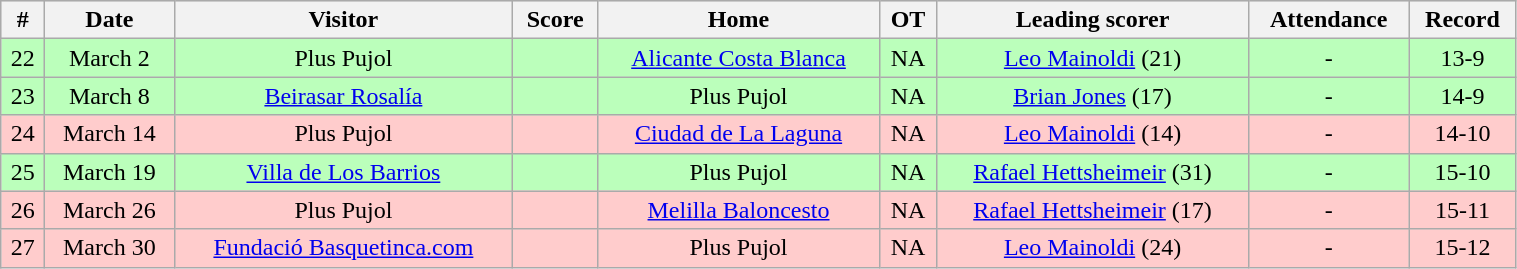<table class="wikitable" width="80%">
<tr align="center"  bgcolor="#dddddd">
<th>#</th>
<th>Date</th>
<th>Visitor</th>
<th>Score</th>
<th>Home</th>
<th>OT</th>
<th>Leading scorer</th>
<th>Attendance</th>
<th>Record</th>
</tr>
<tr align="center" bgcolor="#bbffbb">
<td>22</td>
<td>March 2</td>
<td>Plus Pujol</td>
<td></td>
<td><a href='#'>Alicante Costa Blanca</a></td>
<td>NA</td>
<td><a href='#'>Leo Mainoldi</a> (21)</td>
<td>-</td>
<td>13-9</td>
</tr>
<tr align="center" bgcolor="#bbffbb">
<td>23</td>
<td>March 8</td>
<td><a href='#'>Beirasar Rosalía</a></td>
<td></td>
<td>Plus Pujol</td>
<td>NA</td>
<td><a href='#'>Brian Jones</a> (17)</td>
<td>-</td>
<td>14-9</td>
</tr>
<tr align="center"  bgcolor="#ffcccc">
<td>24</td>
<td>March 14</td>
<td>Plus Pujol</td>
<td></td>
<td><a href='#'>Ciudad de La Laguna</a></td>
<td>NA</td>
<td><a href='#'>Leo Mainoldi</a> (14)</td>
<td>-</td>
<td>14-10</td>
</tr>
<tr align="center" bgcolor="#bbffbb">
<td>25</td>
<td>March 19</td>
<td><a href='#'>Villa de Los Barrios</a></td>
<td></td>
<td>Plus Pujol</td>
<td>NA</td>
<td><a href='#'>Rafael Hettsheimeir</a> (31)</td>
<td>-</td>
<td>15-10</td>
</tr>
<tr align="center"  bgcolor="#ffcccc">
<td>26</td>
<td>March 26</td>
<td>Plus Pujol</td>
<td></td>
<td><a href='#'>Melilla Baloncesto</a></td>
<td>NA</td>
<td><a href='#'>Rafael Hettsheimeir</a> (17)</td>
<td>-</td>
<td>15-11</td>
</tr>
<tr align="center"  bgcolor="#ffcccc">
<td>27</td>
<td>March 30</td>
<td><a href='#'>Fundació Basquetinca.com</a></td>
<td></td>
<td>Plus Pujol</td>
<td>NA</td>
<td><a href='#'>Leo Mainoldi</a> (24)</td>
<td>-</td>
<td>15-12</td>
</tr>
</table>
